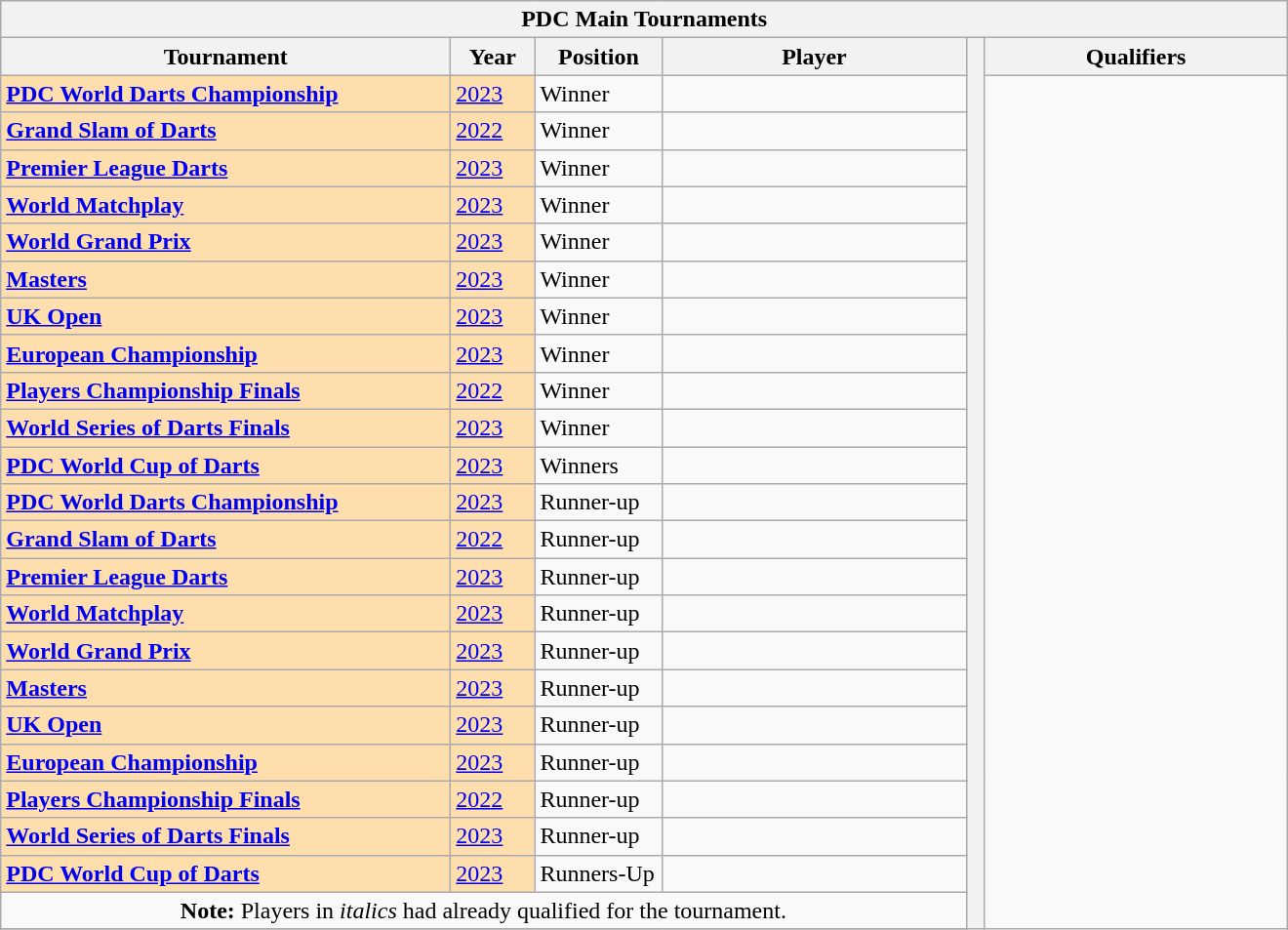<table class="wikitable">
<tr>
<th colspan=6>PDC Main Tournaments</th>
</tr>
<tr>
<th width=300>Tournament</th>
<th width=50>Year</th>
<th width=80>Position</th>
<th width=200>Player</th>
<th rowspan=28 width=5></th>
<th width=200>Qualifiers</th>
</tr>
<tr>
<td style="background:#ffdead;"><strong><a href='#'>PDC World Darts Championship</a></strong></td>
<td style="background:#ffdead;"><a href='#'>2023</a></td>
<td>Winner</td>
<td></td>
<td rowspan=31><br><br><br><br><br><br><br><br><br><br><br></td>
</tr>
<tr>
<td style="background:#ffdead;"><strong><a href='#'>Grand Slam of Darts</a></strong></td>
<td style="background:#ffdead;"><a href='#'>2022</a></td>
<td>Winner</td>
<td><em></em></td>
</tr>
<tr>
<td style="background:#ffdead;"><strong><a href='#'>Premier League Darts</a></strong></td>
<td style="background:#ffdead;"><a href='#'>2023</a></td>
<td>Winner</td>
<td></td>
</tr>
<tr>
<td style="background:#ffdead;"><strong><a href='#'>World Matchplay</a></strong></td>
<td style="background:#ffdead;"><a href='#'>2023</a></td>
<td>Winner</td>
<td></td>
</tr>
<tr>
<td style="background:#ffdead;"><strong><a href='#'>World Grand Prix</a></strong></td>
<td style="background:#ffdead;"><a href='#'>2023</a></td>
<td>Winner</td>
<td></td>
</tr>
<tr>
<td style="background:#ffdead;"><strong><a href='#'>Masters</a></strong></td>
<td style="background:#ffdead;"><a href='#'>2023</a></td>
<td>Winner</td>
<td></td>
</tr>
<tr>
<td style="background:#ffdead;"><strong><a href='#'>UK Open</a></strong></td>
<td style="background:#ffdead;"><a href='#'>2023</a></td>
<td>Winner</td>
<td></td>
</tr>
<tr>
<td style="background:#ffdead;"><strong><a href='#'>European Championship</a></strong></td>
<td style="background:#ffdead;"><a href='#'>2023</a></td>
<td>Winner</td>
<td></td>
</tr>
<tr>
<td style="background:#ffdead;"><strong><a href='#'>Players Championship Finals</a></strong></td>
<td style="background:#ffdead;"><a href='#'>2022</a></td>
<td>Winner</td>
<td><em></em></td>
</tr>
<tr>
<td style="background:#ffdead;"><strong><a href='#'>World Series of Darts Finals</a></strong></td>
<td style="background:#ffdead;"><a href='#'>2023</a></td>
<td>Winner</td>
<td><em></em></td>
</tr>
<tr>
<td style="background:#ffdead;"><strong><a href='#'>PDC World Cup of Darts</a></strong></td>
<td style="background:#ffdead;"><a href='#'>2023</a></td>
<td>Winners</td>
<td><br></td>
</tr>
<tr>
<td style="background:#ffdead;"><strong><a href='#'>PDC World Darts Championship</a></strong></td>
<td style="background:#ffdead;"><a href='#'>2023</a></td>
<td>Runner-up</td>
<td><em></em></td>
</tr>
<tr>
<td style="background:#ffdead;"><strong><a href='#'>Grand Slam of Darts</a></strong></td>
<td style="background:#ffdead;"><a href='#'>2022</a></td>
<td>Runner-up</td>
<td><em></em></td>
</tr>
<tr>
<td style="background:#ffdead;"><strong><a href='#'>Premier League Darts</a></strong></td>
<td style="background:#ffdead;"><a href='#'>2023</a></td>
<td>Runner-up</td>
<td><em></em></td>
</tr>
<tr>
<td style="background:#ffdead;"><strong><a href='#'>World Matchplay</a></strong></td>
<td style="background:#ffdead;"><a href='#'>2023</a></td>
<td>Runner-up</td>
<td><em></em></td>
</tr>
<tr>
<td style="background:#ffdead;"><strong><a href='#'>World Grand Prix</a></strong></td>
<td style="background:#ffdead;"><a href='#'>2023</a></td>
<td>Runner-up</td>
<td><em></em></td>
</tr>
<tr>
<td style="background:#ffdead;"><strong><a href='#'>Masters</a></strong></td>
<td style="background:#ffdead;"><a href='#'>2023</a></td>
<td>Runner-up</td>
<td></td>
</tr>
<tr>
<td style="background:#ffdead;"><strong><a href='#'>UK Open</a></strong></td>
<td style="background:#ffdead;"><a href='#'>2023</a></td>
<td>Runner-up</td>
<td><em></em></td>
</tr>
<tr>
<td style="background:#ffdead;"><strong><a href='#'>European Championship</a></strong></td>
<td style="background:#ffdead;"><a href='#'>2023</a></td>
<td>Runner-up</td>
<td></td>
</tr>
<tr>
<td style="background:#ffdead;"><strong><a href='#'>Players Championship Finals</a></strong></td>
<td style="background:#ffdead;"><a href='#'>2022</a></td>
<td>Runner-up</td>
<td><em></em></td>
</tr>
<tr>
<td style="background:#ffdead;"><strong><a href='#'>World Series of Darts Finals</a></strong></td>
<td style="background:#ffdead;"><a href='#'>2023</a></td>
<td>Runner-up</td>
<td><em></em></td>
</tr>
<tr>
<td style="background:#ffdead;"><strong><a href='#'>PDC World Cup of Darts</a></strong></td>
<td style="background:#ffdead;"><a href='#'>2023</a></td>
<td>Runners-Up</td>
<td><em></em><br></td>
</tr>
<tr>
<td colspan=4 style="text-align:center"><strong>Note:</strong> Players in <em>italics</em> had already qualified for the tournament.</td>
</tr>
<tr>
</tr>
</table>
